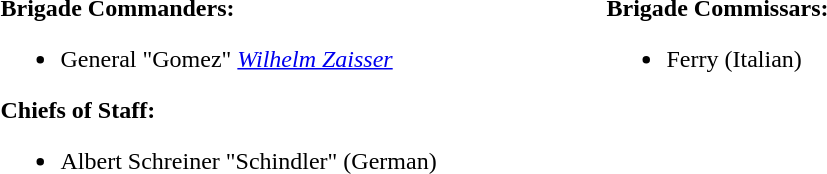<table>
<tr>
<td width=400 valign="top"><br><strong>Brigade Commanders:</strong><ul><li>General "Gomez" <em><a href='#'>Wilhelm Zaisser</a></em></li></ul><strong>Chiefs of Staff:</strong><ul><li>Albert Schreiner "Schindler" (German)</li></ul></td>
<td valign="top"><br><strong>Brigade Commissars:</strong><ul><li>Ferry (Italian)</li></ul></td>
</tr>
</table>
